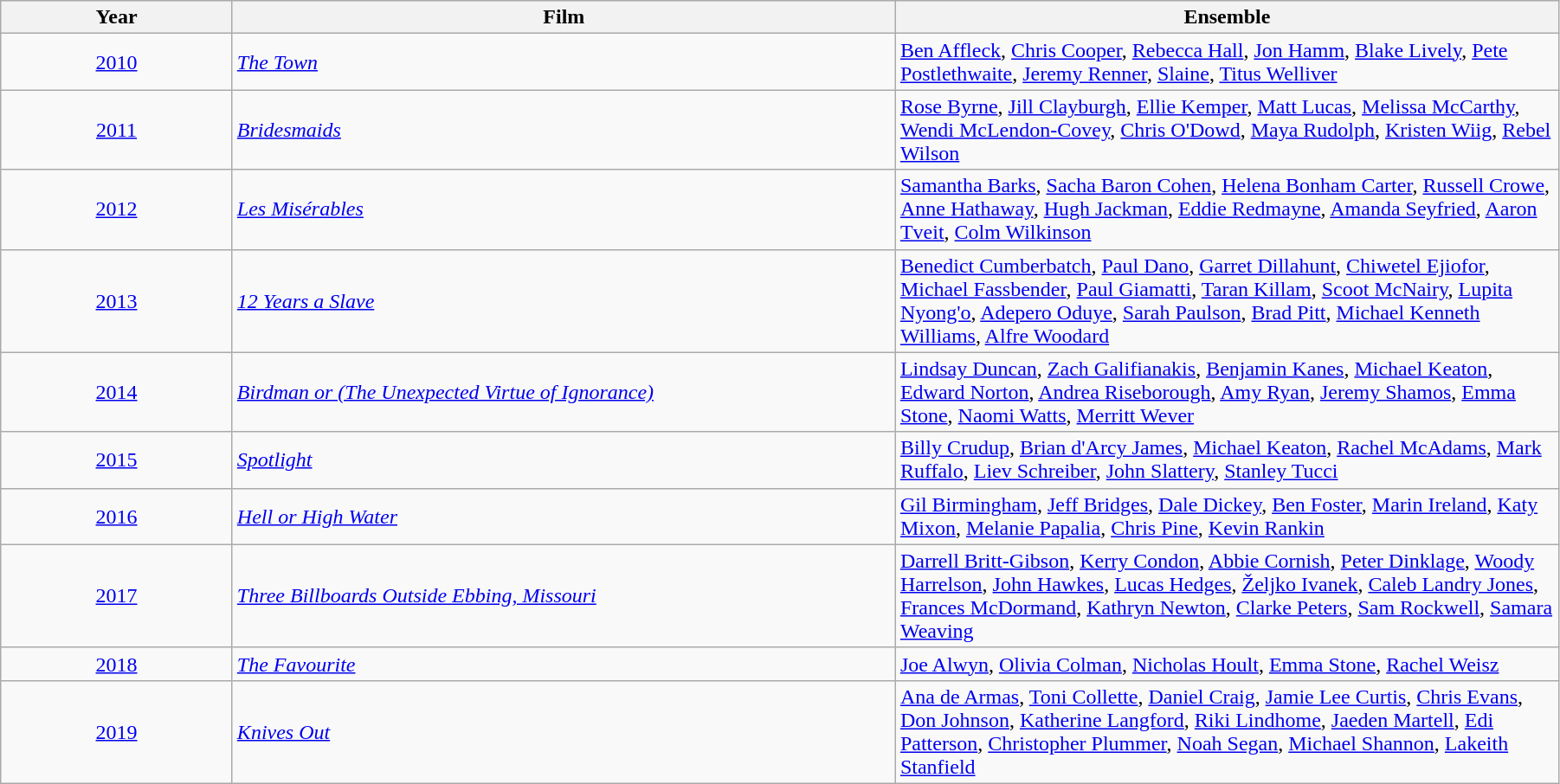<table class="wikitable" width="95%" cellpadding="5">
<tr>
<th width="100"><strong>Year</strong></th>
<th width="300"><strong>Film</strong></th>
<th width="300"><strong>Ensemble</strong></th>
</tr>
<tr>
<td style="text-align:center;"><a href='#'>2010</a></td>
<td><em><a href='#'>The Town</a></em></td>
<td><a href='#'>Ben Affleck</a>, <a href='#'>Chris Cooper</a>, <a href='#'>Rebecca Hall</a>, <a href='#'>Jon Hamm</a>, <a href='#'>Blake Lively</a>, <a href='#'>Pete Postlethwaite</a>, <a href='#'>Jeremy Renner</a>, <a href='#'>Slaine</a>, <a href='#'>Titus Welliver</a></td>
</tr>
<tr>
<td style="text-align:center;"><a href='#'>2011</a></td>
<td><em><a href='#'>Bridesmaids</a></em></td>
<td><a href='#'>Rose Byrne</a>, <a href='#'>Jill Clayburgh</a>, <a href='#'>Ellie Kemper</a>, <a href='#'>Matt Lucas</a>, <a href='#'>Melissa McCarthy</a>, <a href='#'>Wendi McLendon-Covey</a>, <a href='#'>Chris O'Dowd</a>, <a href='#'>Maya Rudolph</a>, <a href='#'>Kristen Wiig</a>, <a href='#'>Rebel Wilson</a></td>
</tr>
<tr>
<td style="text-align:center;"><a href='#'>2012</a></td>
<td><em><a href='#'>Les Misérables</a></em></td>
<td><a href='#'>Samantha Barks</a>, <a href='#'>Sacha Baron Cohen</a>, <a href='#'>Helena Bonham Carter</a>, <a href='#'>Russell Crowe</a>, <a href='#'>Anne Hathaway</a>, <a href='#'>Hugh Jackman</a>, <a href='#'>Eddie Redmayne</a>, <a href='#'>Amanda Seyfried</a>, <a href='#'>Aaron Tveit</a>, <a href='#'>Colm Wilkinson</a></td>
</tr>
<tr>
<td style="text-align:center;"><a href='#'>2013</a></td>
<td><em><a href='#'>12 Years a Slave</a></em></td>
<td><a href='#'>Benedict Cumberbatch</a>, <a href='#'>Paul Dano</a>, <a href='#'>Garret Dillahunt</a>, <a href='#'>Chiwetel Ejiofor</a>, <a href='#'>Michael Fassbender</a>, <a href='#'>Paul Giamatti</a>, <a href='#'>Taran Killam</a>, <a href='#'>Scoot McNairy</a>, <a href='#'>Lupita Nyong'o</a>, <a href='#'>Adepero Oduye</a>, <a href='#'>Sarah Paulson</a>, <a href='#'>Brad Pitt</a>, <a href='#'>Michael Kenneth Williams</a>, <a href='#'>Alfre Woodard</a></td>
</tr>
<tr>
<td style="text-align:center;"><a href='#'>2014</a></td>
<td><em><a href='#'>Birdman or (The Unexpected Virtue of Ignorance)</a></em></td>
<td><a href='#'>Lindsay Duncan</a>, <a href='#'>Zach Galifianakis</a>, <a href='#'>Benjamin Kanes</a>, <a href='#'>Michael Keaton</a>, <a href='#'>Edward Norton</a>, <a href='#'>Andrea Riseborough</a>, <a href='#'>Amy Ryan</a>, <a href='#'>Jeremy Shamos</a>, <a href='#'>Emma Stone</a>, <a href='#'>Naomi Watts</a>, <a href='#'>Merritt Wever</a></td>
</tr>
<tr>
<td style="text-align:center;"><a href='#'>2015</a></td>
<td><em><a href='#'>Spotlight</a></em></td>
<td><a href='#'>Billy Crudup</a>, <a href='#'>Brian d'Arcy James</a>, <a href='#'>Michael Keaton</a>, <a href='#'>Rachel McAdams</a>, <a href='#'>Mark Ruffalo</a>, <a href='#'>Liev Schreiber</a>, <a href='#'>John Slattery</a>, <a href='#'>Stanley Tucci</a></td>
</tr>
<tr>
<td style="text-align:center;"><a href='#'>2016</a></td>
<td><em><a href='#'>Hell or High Water</a></em></td>
<td><a href='#'>Gil Birmingham</a>, <a href='#'>Jeff Bridges</a>, <a href='#'>Dale Dickey</a>, <a href='#'>Ben Foster</a>, <a href='#'>Marin Ireland</a>, <a href='#'>Katy Mixon</a>, <a href='#'>Melanie Papalia</a>, <a href='#'>Chris Pine</a>, <a href='#'>Kevin Rankin</a></td>
</tr>
<tr>
<td style="text-align:center;"><a href='#'>2017</a></td>
<td><em><a href='#'>Three Billboards Outside Ebbing, Missouri</a></em></td>
<td><a href='#'>Darrell Britt-Gibson</a>, <a href='#'>Kerry Condon</a>, <a href='#'>Abbie Cornish</a>, <a href='#'>Peter Dinklage</a>, <a href='#'>Woody Harrelson</a>, <a href='#'>John Hawkes</a>, <a href='#'>Lucas Hedges</a>, <a href='#'>Željko Ivanek</a>, <a href='#'>Caleb Landry Jones</a>, <a href='#'>Frances McDormand</a>, <a href='#'>Kathryn Newton</a>, <a href='#'>Clarke Peters</a>, <a href='#'>Sam Rockwell</a>, <a href='#'>Samara Weaving</a></td>
</tr>
<tr>
<td style="text-align:center;"><a href='#'>2018</a></td>
<td><em><a href='#'>The Favourite</a></em></td>
<td><a href='#'>Joe Alwyn</a>, <a href='#'>Olivia Colman</a>, <a href='#'>Nicholas Hoult</a>, <a href='#'>Emma Stone</a>, <a href='#'>Rachel Weisz</a></td>
</tr>
<tr>
<td style="text-align:center;"><a href='#'>2019</a></td>
<td><em><a href='#'>Knives Out</a></em></td>
<td><a href='#'>Ana de Armas</a>, <a href='#'>Toni Collette</a>, <a href='#'>Daniel Craig</a>, <a href='#'>Jamie Lee Curtis</a>, <a href='#'>Chris Evans</a>, <a href='#'>Don Johnson</a>, <a href='#'>Katherine Langford</a>, <a href='#'>Riki Lindhome</a>, <a href='#'>Jaeden Martell</a>, <a href='#'>Edi Patterson</a>, <a href='#'>Christopher Plummer</a>, <a href='#'>Noah Segan</a>, <a href='#'>Michael Shannon</a>, <a href='#'>Lakeith Stanfield</a></td>
</tr>
</table>
